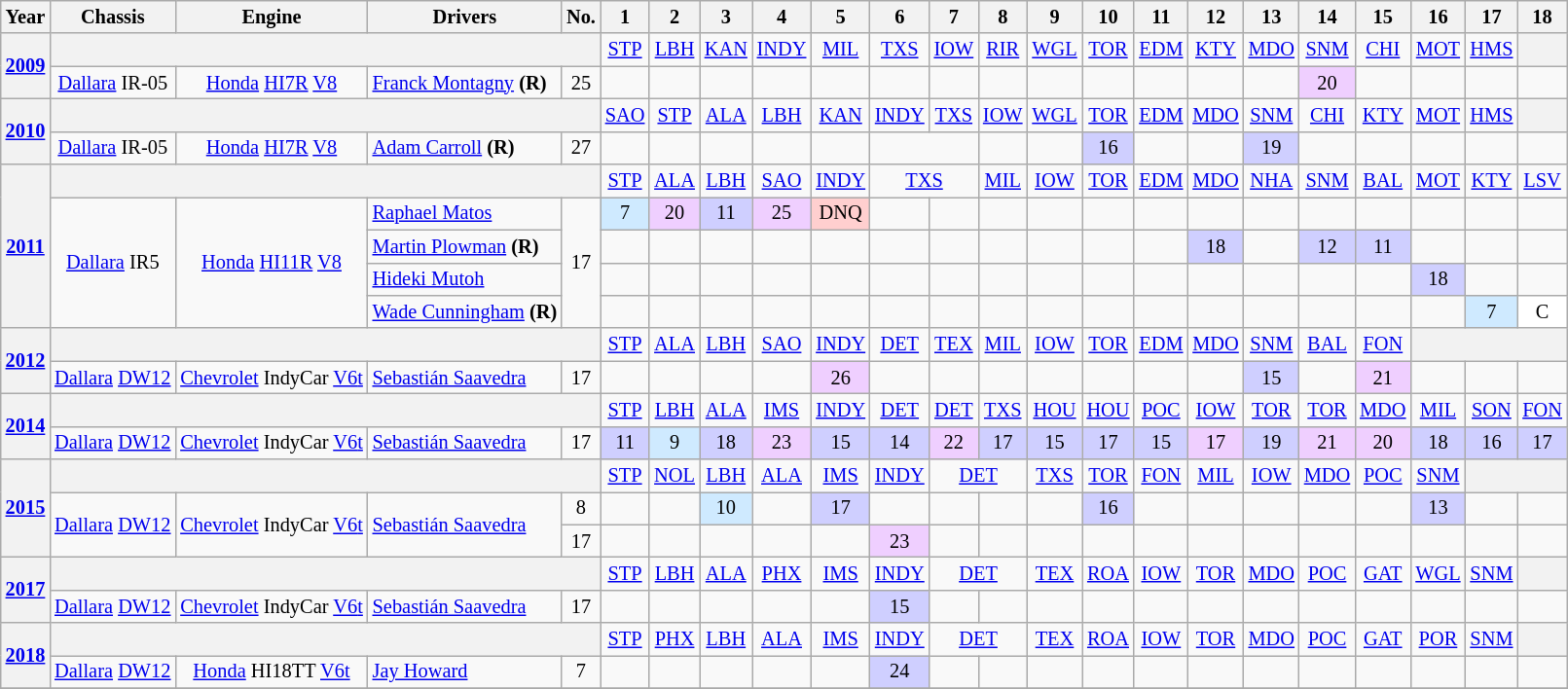<table class="wikitable" style="text-align:center; font-size:85%">
<tr>
<th>Year</th>
<th>Chassis</th>
<th>Engine</th>
<th>Drivers</th>
<th>No.</th>
<th>1</th>
<th>2</th>
<th>3</th>
<th>4</th>
<th>5</th>
<th>6</th>
<th>7</th>
<th>8</th>
<th>9</th>
<th>10</th>
<th>11</th>
<th>12</th>
<th>13</th>
<th>14</th>
<th>15</th>
<th>16</th>
<th>17</th>
<th>18</th>
</tr>
<tr>
<th rowspan=2><a href='#'>2009</a></th>
<th colspan=4></th>
<td><a href='#'>STP</a></td>
<td><a href='#'>LBH</a></td>
<td><a href='#'>KAN</a></td>
<td><a href='#'>INDY</a></td>
<td><a href='#'>MIL</a></td>
<td><a href='#'>TXS</a></td>
<td><a href='#'>IOW</a></td>
<td><a href='#'>RIR</a></td>
<td><a href='#'>WGL</a></td>
<td><a href='#'>TOR</a></td>
<td><a href='#'>EDM</a></td>
<td><a href='#'>KTY</a></td>
<td><a href='#'>MDO</a></td>
<td><a href='#'>SNM</a></td>
<td><a href='#'>CHI</a></td>
<td><a href='#'>MOT</a></td>
<td><a href='#'>HMS</a></td>
<th></th>
</tr>
<tr>
<td><a href='#'>Dallara</a> IR-05</td>
<td><a href='#'>Honda</a> <a href='#'>HI7R</a> <a href='#'>V8</a></td>
<td align=left> <a href='#'>Franck Montagny</a> <strong>(R)</strong></td>
<td>25</td>
<td></td>
<td></td>
<td></td>
<td></td>
<td></td>
<td></td>
<td></td>
<td></td>
<td></td>
<td></td>
<td></td>
<td></td>
<td></td>
<td style="background:#EFCFFF;">20</td>
<td></td>
<td></td>
<td></td>
<td></td>
</tr>
<tr>
<th rowspan=2><a href='#'>2010</a></th>
<th colspan=4></th>
<td><a href='#'>SAO</a></td>
<td><a href='#'>STP</a></td>
<td><a href='#'>ALA</a></td>
<td><a href='#'>LBH</a></td>
<td><a href='#'>KAN</a></td>
<td><a href='#'>INDY</a></td>
<td><a href='#'>TXS</a></td>
<td><a href='#'>IOW</a></td>
<td><a href='#'>WGL</a></td>
<td><a href='#'>TOR</a></td>
<td><a href='#'>EDM</a></td>
<td><a href='#'>MDO</a></td>
<td><a href='#'>SNM</a></td>
<td><a href='#'>CHI</a></td>
<td><a href='#'>KTY</a></td>
<td><a href='#'>MOT</a></td>
<td><a href='#'>HMS</a></td>
<th colspan=2></th>
</tr>
<tr>
<td><a href='#'>Dallara</a> IR-05</td>
<td><a href='#'>Honda</a> <a href='#'>HI7R</a> <a href='#'>V8</a></td>
<td align=left> <a href='#'>Adam Carroll</a> <strong>(R)</strong></td>
<td>27</td>
<td></td>
<td></td>
<td></td>
<td></td>
<td></td>
<td colspan=2></td>
<td></td>
<td></td>
<td style="background:#CFCFFF;">16</td>
<td></td>
<td></td>
<td style="background:#CFCFFF;">19</td>
<td></td>
<td></td>
<td></td>
<td></td>
<td></td>
</tr>
<tr>
<th rowspan=5><a href='#'>2011</a></th>
<th colspan=4></th>
<td><a href='#'>STP</a></td>
<td><a href='#'>ALA</a></td>
<td><a href='#'>LBH</a></td>
<td><a href='#'>SAO</a></td>
<td><a href='#'>INDY</a></td>
<td colspan=2><a href='#'>TXS</a></td>
<td><a href='#'>MIL</a></td>
<td><a href='#'>IOW</a></td>
<td><a href='#'>TOR</a></td>
<td><a href='#'>EDM</a></td>
<td><a href='#'>MDO</a></td>
<td><a href='#'>NHA</a></td>
<td><a href='#'>SNM</a></td>
<td><a href='#'>BAL</a></td>
<td><a href='#'>MOT</a></td>
<td><a href='#'>KTY</a></td>
<td><a href='#'>LSV</a></td>
</tr>
<tr>
<td rowspan=4><a href='#'>Dallara</a> IR5</td>
<td rowspan=4><a href='#'>Honda</a> <a href='#'>HI11R</a> <a href='#'>V8</a></td>
<td align="left"> <a href='#'>Raphael Matos</a></td>
<td rowspan=4>17</td>
<td style="background:#CFEAFF;">7</td>
<td style="background:#EFCFFF;">20</td>
<td style="background:#CFCFFF;">11</td>
<td style="background:#EFCFFF;">25</td>
<td style="background:#FFCFCF;">DNQ</td>
<td></td>
<td></td>
<td></td>
<td></td>
<td></td>
<td></td>
<td></td>
<td></td>
<td></td>
<td></td>
<td></td>
<td></td>
<td></td>
</tr>
<tr>
<td align=left> <a href='#'>Martin Plowman</a> <strong>(R)</strong></td>
<td></td>
<td></td>
<td></td>
<td></td>
<td></td>
<td></td>
<td></td>
<td></td>
<td></td>
<td></td>
<td></td>
<td style="background:#CFCFFF;">18</td>
<td></td>
<td style="background:#CFCFFF;">12</td>
<td style="background:#CFCFFF;">11</td>
<td></td>
<td></td>
<td></td>
</tr>
<tr>
<td align=left> <a href='#'>Hideki Mutoh</a></td>
<td></td>
<td></td>
<td></td>
<td></td>
<td></td>
<td></td>
<td></td>
<td></td>
<td></td>
<td></td>
<td></td>
<td></td>
<td></td>
<td></td>
<td></td>
<td style="background:#CFCFFF;">18</td>
<td></td>
<td></td>
</tr>
<tr>
<td align=left> <a href='#'>Wade Cunningham</a> <strong>(R)</strong></td>
<td></td>
<td></td>
<td></td>
<td></td>
<td></td>
<td></td>
<td></td>
<td></td>
<td></td>
<td></td>
<td></td>
<td></td>
<td></td>
<td></td>
<td></td>
<td></td>
<td style="background:#CFEAFF;">7</td>
<td style="background:white;">C</td>
</tr>
<tr>
<th rowspan=2><a href='#'>2012</a></th>
<th colspan=4></th>
<td><a href='#'>STP</a></td>
<td><a href='#'>ALA</a></td>
<td><a href='#'>LBH</a></td>
<td><a href='#'>SAO</a></td>
<td><a href='#'>INDY</a></td>
<td><a href='#'>DET</a></td>
<td><a href='#'>TEX</a></td>
<td><a href='#'>MIL</a></td>
<td><a href='#'>IOW</a></td>
<td><a href='#'>TOR</a></td>
<td><a href='#'>EDM</a></td>
<td><a href='#'>MDO</a></td>
<td><a href='#'>SNM</a></td>
<td><a href='#'>BAL</a></td>
<td><a href='#'>FON</a></td>
<th colspan=4></th>
</tr>
<tr>
<td><a href='#'>Dallara</a> <a href='#'>DW12</a></td>
<td><a href='#'>Chevrolet</a> IndyCar <a href='#'>V6</a><a href='#'>t</a></td>
<td align=left> <a href='#'>Sebastián Saavedra</a></td>
<td>17</td>
<td></td>
<td></td>
<td></td>
<td></td>
<td style="background:#EFCFFF;">26</td>
<td></td>
<td></td>
<td></td>
<td></td>
<td></td>
<td></td>
<td></td>
<td style="background:#CFCFFF;">15</td>
<td></td>
<td style="background:#EFCFFF;">21</td>
<td></td>
<td></td>
<td></td>
</tr>
<tr>
<th rowspan="2"><a href='#'>2014</a></th>
<th colspan=4></th>
<td><a href='#'>STP</a></td>
<td><a href='#'>LBH</a></td>
<td><a href='#'>ALA</a></td>
<td><a href='#'>IMS</a></td>
<td><a href='#'>INDY</a></td>
<td><a href='#'>DET</a></td>
<td><a href='#'>DET</a></td>
<td><a href='#'>TXS</a></td>
<td><a href='#'>HOU</a></td>
<td><a href='#'>HOU</a></td>
<td><a href='#'>POC</a></td>
<td><a href='#'>IOW</a></td>
<td><a href='#'>TOR</a></td>
<td><a href='#'>TOR</a></td>
<td><a href='#'>MDO</a></td>
<td><a href='#'>MIL</a></td>
<td><a href='#'>SON</a></td>
<td><a href='#'>FON</a></td>
</tr>
<tr>
<td><a href='#'>Dallara</a> <a href='#'>DW12</a></td>
<td><a href='#'>Chevrolet</a> IndyCar <a href='#'>V6</a><a href='#'>t</a></td>
<td align="left"> <a href='#'>Sebastián Saavedra</a></td>
<td>17</td>
<td style="background:#CFCFFF;">11</td>
<td style="background:#CFEAFF;">9</td>
<td style="background:#CFCFFF;">18</td>
<td style="background:#EFCFFF;">23</td>
<td style="background:#CFCFFF;">15</td>
<td style="background:#CFCFFF;">14</td>
<td style="background:#EFCFFF;">22</td>
<td style="background:#CFCFFF;">17</td>
<td style="background:#CFCFFF;">15</td>
<td style="background:#CFCFFF;">17</td>
<td style="background:#CFCFFF;">15</td>
<td style="background:#EFCFFF;">17</td>
<td style="background:#CFCFFF;">19</td>
<td style="background:#EFCFFF;">21</td>
<td style="background:#EFCFFF;">20</td>
<td style="background:#CFCFFF;">18</td>
<td style="background:#CFCFFF;">16</td>
<td style="background:#CFCFFF;">17</td>
</tr>
<tr>
<th rowspan=3><a href='#'>2015</a></th>
<th colspan=4></th>
<td><a href='#'>STP</a></td>
<td><a href='#'>NOL</a></td>
<td><a href='#'>LBH</a></td>
<td><a href='#'>ALA</a></td>
<td><a href='#'>IMS</a></td>
<td><a href='#'>INDY</a></td>
<td colspan="2"><a href='#'>DET</a></td>
<td><a href='#'>TXS</a></td>
<td><a href='#'>TOR</a></td>
<td><a href='#'>FON</a></td>
<td><a href='#'>MIL</a></td>
<td><a href='#'>IOW</a></td>
<td><a href='#'>MDO</a></td>
<td><a href='#'>POC</a></td>
<td><a href='#'>SNM</a></td>
<th colspan=3></th>
</tr>
<tr>
<td rowspan=2><a href='#'>Dallara</a> <a href='#'>DW12</a></td>
<td rowspan=2><a href='#'>Chevrolet</a> IndyCar <a href='#'>V6</a><a href='#'>t</a></td>
<td rowspan=2 align="left"> <a href='#'>Sebastián Saavedra</a></td>
<td>8</td>
<td></td>
<td></td>
<td style="background:#CFEAFF;">10</td>
<td></td>
<td style="background:#CFCFFF;">17</td>
<td></td>
<td></td>
<td></td>
<td></td>
<td style="background:#CFCFFF;">16</td>
<td></td>
<td></td>
<td></td>
<td></td>
<td></td>
<td style="background:#CFCFFF;">13</td>
<td></td>
<td></td>
</tr>
<tr>
<td>17</td>
<td></td>
<td></td>
<td></td>
<td></td>
<td></td>
<td style="background:#EFCFFF;">23</td>
<td></td>
<td></td>
<td></td>
<td></td>
<td></td>
<td></td>
<td></td>
<td></td>
<td></td>
<td></td>
<td></td>
<td></td>
</tr>
<tr>
<th rowspan=2><a href='#'>2017</a></th>
<th colspan=4></th>
<td><a href='#'>STP</a></td>
<td><a href='#'>LBH</a></td>
<td><a href='#'>ALA</a></td>
<td><a href='#'>PHX</a></td>
<td><a href='#'>IMS</a></td>
<td><a href='#'>INDY</a></td>
<td colspan="2"><a href='#'>DET</a></td>
<td><a href='#'>TEX</a></td>
<td><a href='#'>ROA</a></td>
<td><a href='#'>IOW</a></td>
<td><a href='#'>TOR</a></td>
<td><a href='#'>MDO</a></td>
<td><a href='#'>POC</a></td>
<td><a href='#'>GAT</a></td>
<td><a href='#'>WGL</a></td>
<td><a href='#'>SNM</a></td>
<th colspan=2></th>
</tr>
<tr>
<td><a href='#'>Dallara</a> <a href='#'>DW12</a></td>
<td><a href='#'>Chevrolet</a> IndyCar <a href='#'>V6</a><a href='#'>t</a></td>
<td align=left> <a href='#'>Sebastián Saavedra</a></td>
<td>17</td>
<td></td>
<td></td>
<td></td>
<td></td>
<td></td>
<td style="background:#CFCFFF">15</td>
<td></td>
<td></td>
<td></td>
<td></td>
<td></td>
<td></td>
<td></td>
<td></td>
<td></td>
<td></td>
<td></td>
<td></td>
</tr>
<tr>
<th rowspan=2><a href='#'>2018</a></th>
<th colspan=4></th>
<td><a href='#'>STP</a></td>
<td><a href='#'>PHX</a></td>
<td><a href='#'>LBH</a></td>
<td><a href='#'>ALA</a></td>
<td><a href='#'>IMS</a></td>
<td><a href='#'>INDY</a></td>
<td colspan="2"><a href='#'>DET</a></td>
<td><a href='#'>TEX</a></td>
<td><a href='#'>ROA</a></td>
<td><a href='#'>IOW</a></td>
<td><a href='#'>TOR</a></td>
<td><a href='#'>MDO</a></td>
<td><a href='#'>POC</a></td>
<td><a href='#'>GAT</a></td>
<td><a href='#'>POR</a></td>
<td><a href='#'>SNM</a></td>
<th colspan=2></th>
</tr>
<tr>
<td><a href='#'>Dallara</a> <a href='#'>DW12</a></td>
<td><a href='#'>Honda</a> HI18TT <a href='#'>V6</a><a href='#'>t</a></td>
<td align=left> <a href='#'>Jay Howard</a></td>
<td>7</td>
<td></td>
<td></td>
<td></td>
<td></td>
<td></td>
<td style="background:#CFCFFF;">24</td>
<td></td>
<td></td>
<td></td>
<td></td>
<td></td>
<td></td>
<td></td>
<td></td>
<td></td>
<td></td>
<td></td>
<td></td>
</tr>
<tr>
</tr>
</table>
